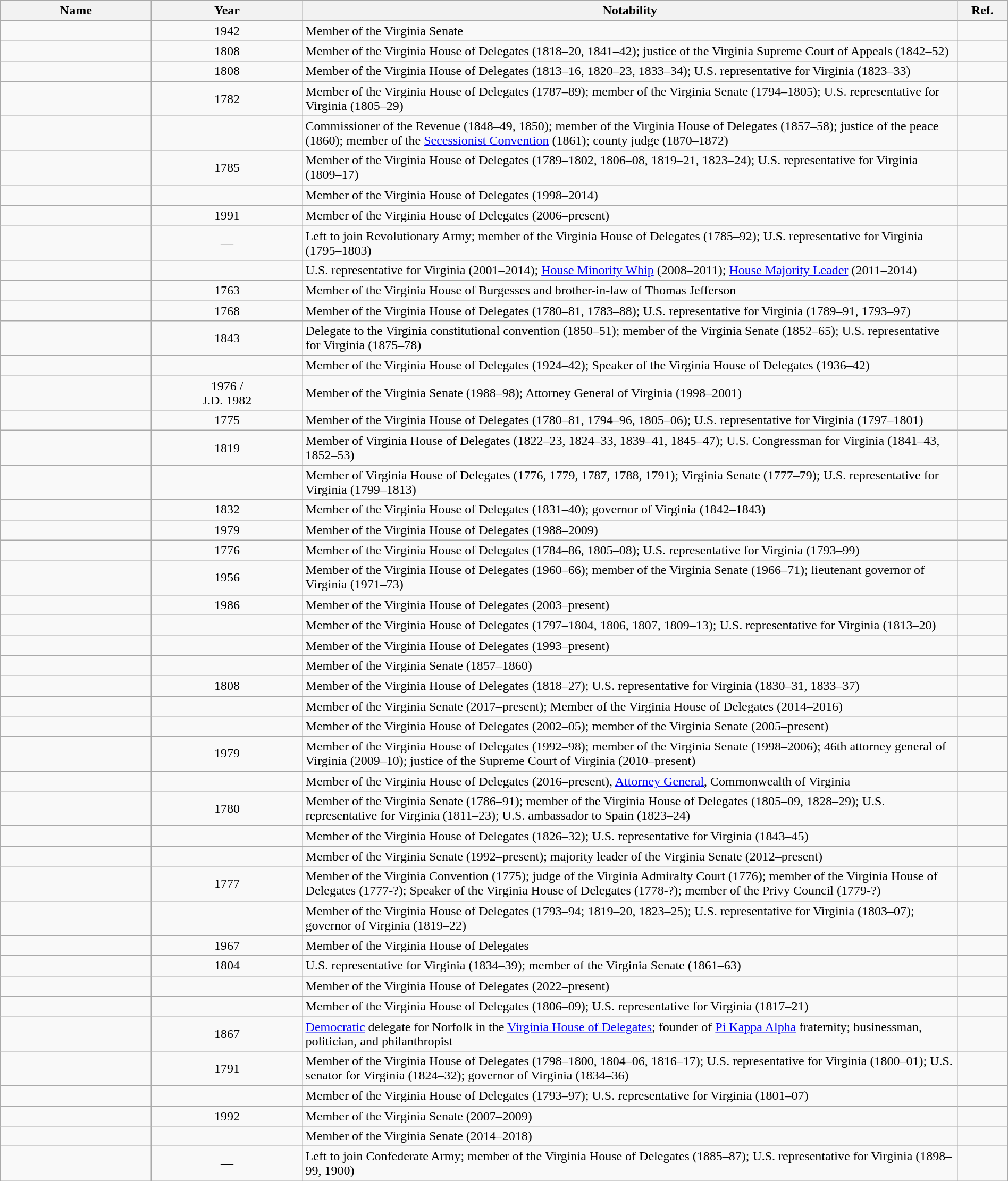<table class="wikitable sortable" style="width:100%">
<tr>
<th width="15%">Name</th>
<th width="15%">Year</th>
<th width="65%" class="unsortable">Notability</th>
<th width="5%" class="unsortable">Ref.</th>
</tr>
<tr>
<td></td>
<td align="center">1942</td>
<td>Member of the Virginia Senate</td>
<td align="center"></td>
</tr>
<tr>
<td></td>
<td align="center">1808</td>
<td>Member of the Virginia House of Delegates (1818–20, 1841–42); justice of the Virginia Supreme Court of Appeals (1842–52)</td>
<td align="center"></td>
</tr>
<tr>
<td></td>
<td align="center">1808</td>
<td>Member of the Virginia House of Delegates (1813–16, 1820–23, 1833–34); U.S. representative for Virginia (1823–33)</td>
<td align="center"></td>
</tr>
<tr>
<td></td>
<td align="center">1782</td>
<td>Member of the Virginia House of Delegates (1787–89); member of the Virginia Senate (1794–1805); U.S. representative for Virginia (1805–29)</td>
<td align="center"></td>
</tr>
<tr>
<td></td>
<td align="center"></td>
<td>Commissioner of the Revenue (1848–49, 1850); member of the Virginia House of Delegates (1857–58); justice of the peace (1860); member of the <a href='#'>Secessionist Convention</a> (1861); county judge (1870–1872)</td>
<td align="center"></td>
</tr>
<tr>
<td></td>
<td align="center">1785</td>
<td>Member of the Virginia House of Delegates (1789–1802, 1806–08, 1819–21, 1823–24); U.S. representative for Virginia (1809–17)</td>
<td align="center"></td>
</tr>
<tr>
<td></td>
<td align="center"></td>
<td>Member of the Virginia House of Delegates (1998–2014)</td>
<td align="center"></td>
</tr>
<tr>
<td></td>
<td align="center">1991</td>
<td>Member of the Virginia House of Delegates (2006–present)</td>
<td align="center"></td>
</tr>
<tr>
<td></td>
<td align="center">—</td>
<td>Left to join Revolutionary Army; member of the Virginia House of Delegates (1785–92); U.S. representative for Virginia (1795–1803)</td>
<td align="center"></td>
</tr>
<tr>
<td></td>
<td align="center"></td>
<td>U.S. representative for Virginia (2001–2014); <a href='#'>House Minority Whip</a> (2008–2011); <a href='#'>House Majority Leader</a> (2011–2014)</td>
<td align="center"></td>
</tr>
<tr>
<td></td>
<td align="center">1763</td>
<td>Member of the Virginia House of Burgesses and brother-in-law of Thomas Jefferson</td>
<td align="center"></td>
</tr>
<tr>
<td></td>
<td align="center">1768</td>
<td>Member of the Virginia House of Delegates (1780–81, 1783–88); U.S. representative for Virginia (1789–91, 1793–97)</td>
<td align="center"></td>
</tr>
<tr>
<td></td>
<td align="center">1843</td>
<td>Delegate to the Virginia constitutional convention (1850–51); member of the Virginia Senate (1852–65); U.S. representative for Virginia (1875–78)</td>
<td align="center"></td>
</tr>
<tr>
<td></td>
<td align="center"></td>
<td>Member of the Virginia House of Delegates (1924–42); Speaker of the Virginia House of Delegates (1936–42)</td>
<td align="center"></td>
</tr>
<tr>
<td></td>
<td align="center">1976 /<br> J.D. 1982</td>
<td>Member of the Virginia Senate (1988–98); Attorney General of Virginia (1998–2001)</td>
<td align="center"></td>
</tr>
<tr>
<td></td>
<td align="center">1775</td>
<td>Member of the Virginia House of Delegates (1780–81, 1794–96, 1805–06); U.S. representative for Virginia (1797–1801)</td>
<td align="center"></td>
</tr>
<tr>
<td></td>
<td align="center">1819</td>
<td>Member of Virginia House of Delegates (1822–23, 1824–33, 1839–41, 1845–47); U.S. Congressman for Virginia (1841–43, 1852–53)</td>
<td align="center"></td>
</tr>
<tr>
<td></td>
<td align="center"></td>
<td>Member of Virginia House of Delegates (1776, 1779, 1787, 1788, 1791); Virginia Senate (1777–79); U.S. representative for Virginia (1799–1813)</td>
<td align="center"></td>
</tr>
<tr>
<td></td>
<td align="center">1832</td>
<td>Member of the Virginia House of Delegates (1831–40); governor of Virginia (1842–1843)</td>
<td align="center"></td>
</tr>
<tr>
<td></td>
<td align="center">1979</td>
<td>Member of the Virginia House of Delegates (1988–2009)</td>
<td align="center"></td>
</tr>
<tr>
<td></td>
<td align="center">1776</td>
<td>Member of the Virginia House of Delegates (1784–86, 1805–08); U.S. representative for Virginia (1793–99)</td>
<td align="center"></td>
</tr>
<tr>
<td></td>
<td align="center">1956</td>
<td>Member of the Virginia House of Delegates (1960–66); member of the Virginia Senate (1966–71); lieutenant governor of Virginia (1971–73)</td>
<td align="center"></td>
</tr>
<tr>
<td></td>
<td align="center">1986</td>
<td>Member of the Virginia House of Delegates (2003–present)</td>
<td align="center"></td>
</tr>
<tr>
<td></td>
<td align="center"></td>
<td>Member of the Virginia House of Delegates (1797–1804, 1806, 1807, 1809–13); U.S. representative for Virginia (1813–20)</td>
<td align="center"></td>
</tr>
<tr>
<td></td>
<td align="center"></td>
<td>Member of the Virginia House of Delegates (1993–present)</td>
<td align="center"></td>
</tr>
<tr>
<td></td>
<td align="center"></td>
<td>Member of the Virginia Senate (1857–1860)</td>
<td align="center"></td>
</tr>
<tr>
<td></td>
<td align="center">1808</td>
<td>Member of the Virginia House of Delegates (1818–27); U.S. representative for Virginia (1830–31, 1833–37)</td>
<td align="center"></td>
</tr>
<tr>
<td></td>
<td align="center"></td>
<td>Member of the Virginia Senate (2017–present); Member of the Virginia House of Delegates (2014–2016)</td>
<td align="center"></td>
</tr>
<tr>
<td></td>
<td align="center"></td>
<td>Member of the Virginia House of Delegates (2002–05); member of the Virginia Senate (2005–present)</td>
<td align="center"></td>
</tr>
<tr>
<td></td>
<td align="center">1979</td>
<td>Member of the Virginia House of Delegates (1992–98); member of the Virginia Senate (1998–2006); 46th attorney general of Virginia (2009–10); justice of the Supreme Court of Virginia (2010–present)</td>
<td align="center"></td>
</tr>
<tr>
<td></td>
<td align="center"></td>
<td>Member of the Virginia House of Delegates (2016–present), <a href='#'>Attorney General</a>, Commonwealth of Virginia</td>
<td align="center"></td>
</tr>
<tr>
<td></td>
<td align="center">1780</td>
<td>Member of the Virginia Senate (1786–91); member of the Virginia House of Delegates (1805–09, 1828–29); U.S. representative for Virginia (1811–23); U.S. ambassador to Spain (1823–24)</td>
<td align="center"></td>
</tr>
<tr>
<td></td>
<td align="center"> </td>
<td>Member of the Virginia House of Delegates (1826–32); U.S. representative for Virginia (1843–45)</td>
<td align="center"></td>
</tr>
<tr>
<td></td>
<td align="center"></td>
<td>Member of the Virginia Senate (1992–present); majority leader of the Virginia Senate (2012–present)</td>
<td align="center"></td>
</tr>
<tr>
<td></td>
<td align="center">1777</td>
<td>Member of the Virginia Convention (1775); judge of the Virginia Admiralty Court (1776); member of the Virginia House of Delegates (1777-?); Speaker of the Virginia House of Delegates (1778-?); member of the Privy Council (1779-?)</td>
<td align="center"></td>
</tr>
<tr>
<td></td>
<td align="center"></td>
<td>Member of the Virginia House of Delegates (1793–94; 1819–20, 1823–25); U.S. representative for Virginia (1803–07); governor of Virginia (1819–22)</td>
<td align="center"></td>
</tr>
<tr>
<td></td>
<td align="center">1967</td>
<td>Member of the Virginia House of Delegates</td>
<td align="center"></td>
</tr>
<tr>
<td></td>
<td align="center">1804</td>
<td>U.S. representative for Virginia (1834–39); member of the Virginia Senate (1861–63)</td>
<td align="center"></td>
</tr>
<tr>
<td></td>
<td align="center"></td>
<td>Member of the Virginia House of Delegates (2022–present)</td>
<td align="center"></td>
</tr>
<tr>
<td></td>
<td align="center"></td>
<td>Member of the Virginia House of Delegates (1806–09); U.S. representative for Virginia (1817–21)</td>
<td align="center"></td>
</tr>
<tr>
<td></td>
<td align="center">1867</td>
<td><a href='#'>Democratic</a> delegate for Norfolk in the <a href='#'>Virginia House of Delegates</a>; founder of <a href='#'>Pi Kappa Alpha</a> fraternity; businessman, politician, and philanthropist</td>
<td align="center"></td>
</tr>
<tr>
<td></td>
<td align="center">1791</td>
<td>Member of the Virginia House of Delegates (1798–1800, 1804–06, 1816–17); U.S. representative for Virginia (1800–01); U.S. senator for Virginia (1824–32); governor of Virginia (1834–36)</td>
<td align="center"></td>
</tr>
<tr>
<td></td>
<td align="center"></td>
<td>Member of the Virginia House of Delegates (1793–97); U.S. representative for Virginia (1801–07)</td>
<td align="center"></td>
</tr>
<tr>
<td></td>
<td align="center">1992</td>
<td>Member of the Virginia Senate (2007–2009)</td>
<td align="center"></td>
</tr>
<tr>
<td></td>
<td align="center"></td>
<td>Member of the Virginia Senate (2014–2018)</td>
<td align="center"></td>
</tr>
<tr>
<td></td>
<td align="center">—</td>
<td>Left to join Confederate Army; member of the Virginia House of Delegates (1885–87); U.S. representative for Virginia (1898–99, 1900)</td>
<td align="center"></td>
</tr>
</table>
